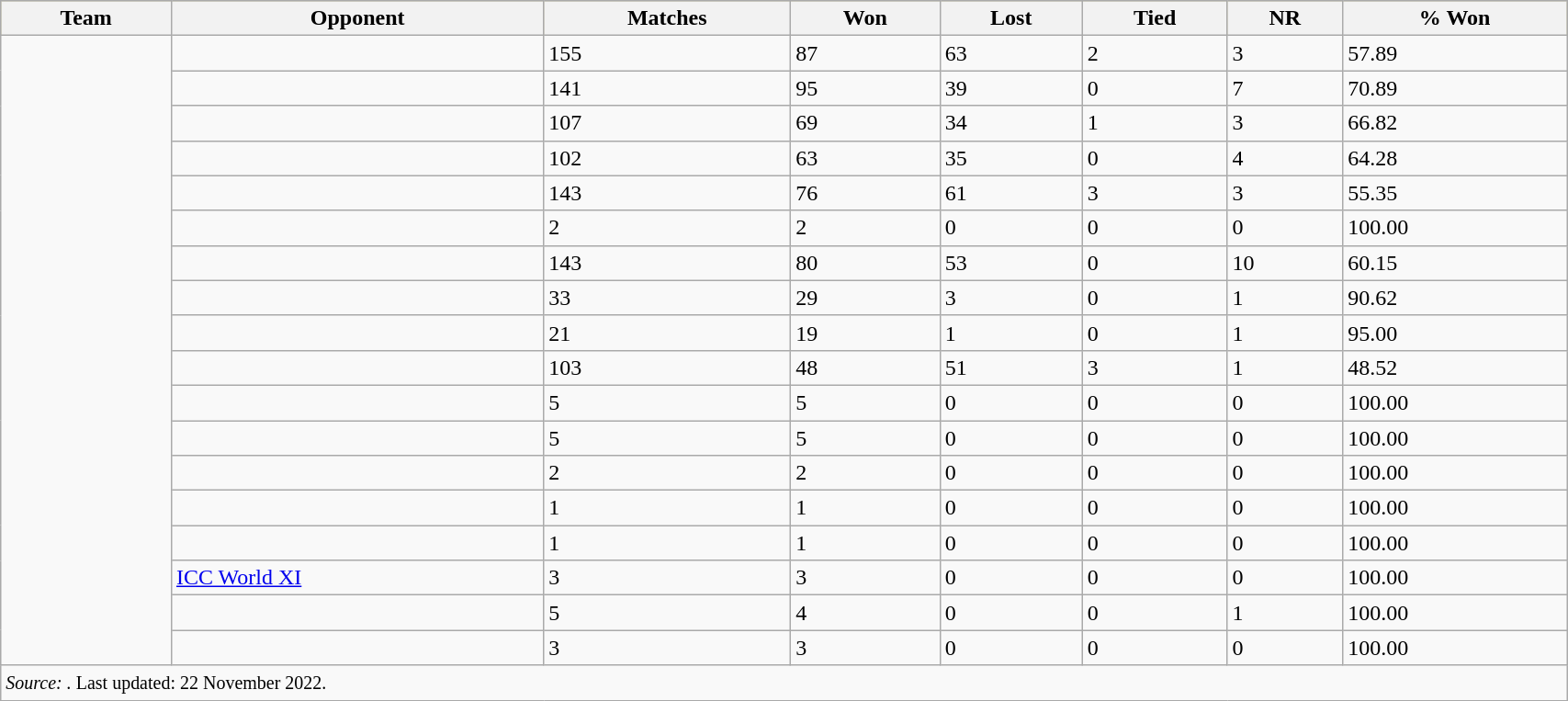<table class="wikitable sortable" style="width:90%;">
<tr style="background:#bdb76b;">
<th>Team</th>
<th>Opponent</th>
<th>Matches</th>
<th>Won</th>
<th>Lost</th>
<th>Tied</th>
<th>NR</th>
<th>% Won</th>
</tr>
<tr>
<td rowspan="18"></td>
<td style="text-align:left;"></td>
<td>155</td>
<td>87</td>
<td>63</td>
<td>2</td>
<td>3</td>
<td>57.89</td>
</tr>
<tr>
<td style="text-align:left;"></td>
<td>141</td>
<td>95</td>
<td>39</td>
<td>0</td>
<td>7</td>
<td>70.89</td>
</tr>
<tr>
<td style="text-align:left;"></td>
<td>107</td>
<td>69</td>
<td>34</td>
<td>1</td>
<td>3</td>
<td>66.82</td>
</tr>
<tr>
<td style="text-align:left;"></td>
<td>102</td>
<td>63</td>
<td>35</td>
<td>0</td>
<td>4</td>
<td>64.28</td>
</tr>
<tr>
<td style="text-align:left;"></td>
<td>143</td>
<td>76</td>
<td>61</td>
<td>3</td>
<td>3</td>
<td>55.35</td>
</tr>
<tr>
<td style="text-align:left;"></td>
<td>2</td>
<td>2</td>
<td>0</td>
<td>0</td>
<td>0</td>
<td>100.00</td>
</tr>
<tr>
<td style="text-align:left;"></td>
<td>143</td>
<td>80</td>
<td>53</td>
<td>0</td>
<td>10</td>
<td>60.15</td>
</tr>
<tr>
<td style="text-align:left;"></td>
<td>33</td>
<td>29</td>
<td>3</td>
<td>0</td>
<td>1</td>
<td>90.62</td>
</tr>
<tr>
<td style="text-align:left;"></td>
<td>21</td>
<td>19</td>
<td>1</td>
<td>0</td>
<td>1</td>
<td>95.00</td>
</tr>
<tr>
<td style="text-align:left;"></td>
<td>103</td>
<td>48</td>
<td>51</td>
<td>3</td>
<td>1</td>
<td>48.52</td>
</tr>
<tr>
<td style="text-align:left;"></td>
<td>5</td>
<td>5</td>
<td>0</td>
<td>0</td>
<td>0</td>
<td>100.00</td>
</tr>
<tr>
<td style="text-align:left;"></td>
<td>5</td>
<td>5</td>
<td>0</td>
<td>0</td>
<td>0</td>
<td>100.00</td>
</tr>
<tr>
<td style="text-align:left;"></td>
<td>2</td>
<td>2</td>
<td>0</td>
<td>0</td>
<td>0</td>
<td>100.00</td>
</tr>
<tr>
<td style="text-align:left;"></td>
<td>1</td>
<td>1</td>
<td>0</td>
<td>0</td>
<td>0</td>
<td>100.00</td>
</tr>
<tr>
<td style="text-align:left;"></td>
<td>1</td>
<td>1</td>
<td>0</td>
<td>0</td>
<td>0</td>
<td>100.00</td>
</tr>
<tr>
<td style="text-align:left;"><a href='#'>ICC World XI</a></td>
<td>3</td>
<td>3</td>
<td>0</td>
<td>0</td>
<td>0</td>
<td>100.00</td>
</tr>
<tr>
<td style="text-align:left;"></td>
<td>5</td>
<td>4</td>
<td>0</td>
<td>0</td>
<td>1</td>
<td>100.00</td>
</tr>
<tr>
<td style="text-align:left;"></td>
<td>3</td>
<td>3</td>
<td>0</td>
<td>0</td>
<td>0</td>
<td>100.00</td>
</tr>
<tr>
<td colspan="8"><small><em>Source: .</em> Last updated: 22 November 2022.</small></td>
</tr>
</table>
